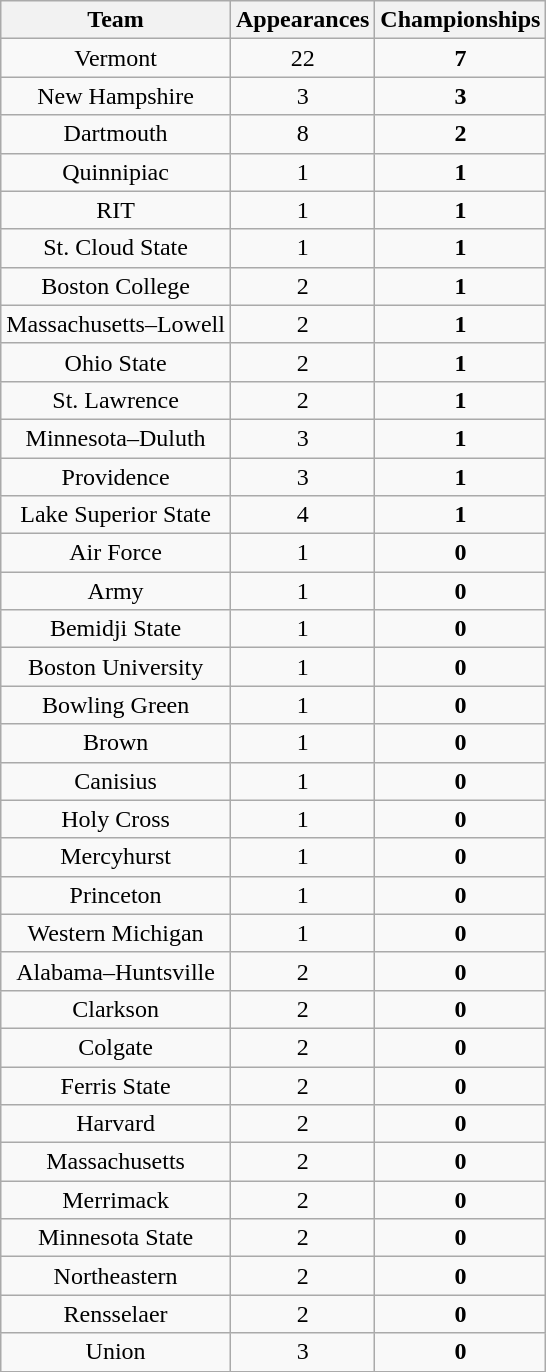<table class="wikitable sortable" style="text-align:center" cellpadding=2 cellspacing=2>
<tr>
<th>Team</th>
<th>Appearances</th>
<th>Championships</th>
</tr>
<tr>
<td>Vermont</td>
<td>22</td>
<td><strong>7</strong></td>
</tr>
<tr>
<td>New Hampshire</td>
<td>3</td>
<td><strong>3</strong></td>
</tr>
<tr>
<td>Dartmouth</td>
<td>8</td>
<td><strong>2</strong></td>
</tr>
<tr>
<td>Quinnipiac</td>
<td>1</td>
<td><strong>1</strong></td>
</tr>
<tr>
<td>RIT</td>
<td>1</td>
<td><strong>1</strong></td>
</tr>
<tr>
<td>St. Cloud State</td>
<td>1</td>
<td><strong>1</strong></td>
</tr>
<tr>
<td>Boston College</td>
<td>2</td>
<td><strong>1</strong></td>
</tr>
<tr>
<td>Massachusetts–Lowell</td>
<td>2</td>
<td><strong>1</strong></td>
</tr>
<tr>
<td>Ohio State</td>
<td>2</td>
<td><strong>1</strong></td>
</tr>
<tr>
<td>St. Lawrence</td>
<td>2</td>
<td><strong>1</strong></td>
</tr>
<tr>
<td>Minnesota–Duluth</td>
<td>3</td>
<td><strong>1</strong></td>
</tr>
<tr>
<td>Providence</td>
<td>3</td>
<td><strong>1</strong></td>
</tr>
<tr>
<td>Lake Superior State</td>
<td>4</td>
<td><strong>1</strong></td>
</tr>
<tr>
<td>Air Force</td>
<td>1</td>
<td><strong>0</strong></td>
</tr>
<tr>
<td>Army</td>
<td>1</td>
<td><strong>0</strong></td>
</tr>
<tr>
<td>Bemidji State</td>
<td>1</td>
<td><strong>0</strong></td>
</tr>
<tr>
<td>Boston University</td>
<td>1</td>
<td><strong>0</strong></td>
</tr>
<tr>
<td>Bowling Green</td>
<td>1</td>
<td><strong>0</strong></td>
</tr>
<tr>
<td>Brown</td>
<td>1</td>
<td><strong>0</strong></td>
</tr>
<tr>
<td>Canisius</td>
<td>1</td>
<td><strong>0</strong></td>
</tr>
<tr>
<td>Holy Cross</td>
<td>1</td>
<td><strong>0</strong></td>
</tr>
<tr>
<td>Mercyhurst</td>
<td>1</td>
<td><strong>0</strong></td>
</tr>
<tr>
<td>Princeton</td>
<td>1</td>
<td><strong>0</strong></td>
</tr>
<tr>
<td>Western Michigan</td>
<td>1</td>
<td><strong>0</strong></td>
</tr>
<tr>
<td>Alabama–Huntsville</td>
<td>2</td>
<td><strong>0</strong></td>
</tr>
<tr>
<td>Clarkson</td>
<td>2</td>
<td><strong>0</strong></td>
</tr>
<tr>
<td>Colgate</td>
<td>2</td>
<td><strong>0</strong></td>
</tr>
<tr>
<td>Ferris State</td>
<td>2</td>
<td><strong>0</strong></td>
</tr>
<tr>
<td>Harvard</td>
<td>2</td>
<td><strong>0</strong></td>
</tr>
<tr>
<td>Massachusetts</td>
<td>2</td>
<td><strong>0</strong></td>
</tr>
<tr>
<td>Merrimack</td>
<td>2</td>
<td><strong>0</strong></td>
</tr>
<tr>
<td>Minnesota State</td>
<td>2</td>
<td><strong>0</strong></td>
</tr>
<tr>
<td>Northeastern</td>
<td>2</td>
<td><strong>0</strong></td>
</tr>
<tr>
<td>Rensselaer</td>
<td>2</td>
<td><strong>0</strong></td>
</tr>
<tr>
<td>Union</td>
<td>3</td>
<td><strong>0</strong></td>
</tr>
<tr>
</tr>
</table>
